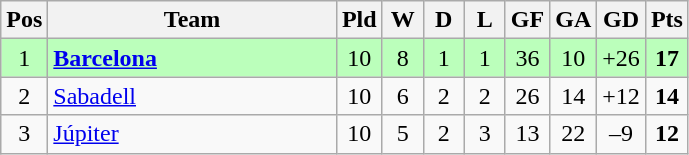<table class="wikitable" style="text-align:center">
<tr>
<th width=20>Pos</th>
<th width=185>Team</th>
<th width=20>Pld</th>
<th width=20>W</th>
<th width=20>D</th>
<th width=20>L</th>
<th width=20>GF</th>
<th width=20>GA</th>
<th width=20>GD</th>
<th width=20>Pts</th>
</tr>
<tr bgcolor=#bbffbb>
<td>1</td>
<td align="left"><strong><a href='#'>Barcelona</a></strong></td>
<td>10</td>
<td>8</td>
<td>1</td>
<td>1</td>
<td>36</td>
<td>10</td>
<td>+26</td>
<td><strong>17</strong></td>
</tr>
<tr align="center">
<td>2</td>
<td align="left"><a href='#'>Sabadell</a></td>
<td>10</td>
<td>6</td>
<td>2</td>
<td>2</td>
<td>26</td>
<td>14</td>
<td>+12</td>
<td><strong>14</strong></td>
</tr>
<tr align="center">
<td>3</td>
<td align="left"><a href='#'>Júpiter</a></td>
<td>10</td>
<td>5</td>
<td>2</td>
<td>3</td>
<td>13</td>
<td>22</td>
<td>–9</td>
<td><strong>12</strong></td>
</tr>
</table>
